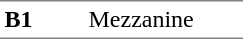<table border=0 cellspacing=0 cellpadding=3>
<tr>
<td style="border-bottom:solid 1px gray;border-top:solid 1px gray;" width=50 valign=top><strong>B1</strong></td>
<td style="border-top:solid 1px gray;border-bottom:solid 1px gray;" width=100 valign=top>Mezzanine</td>
</tr>
</table>
